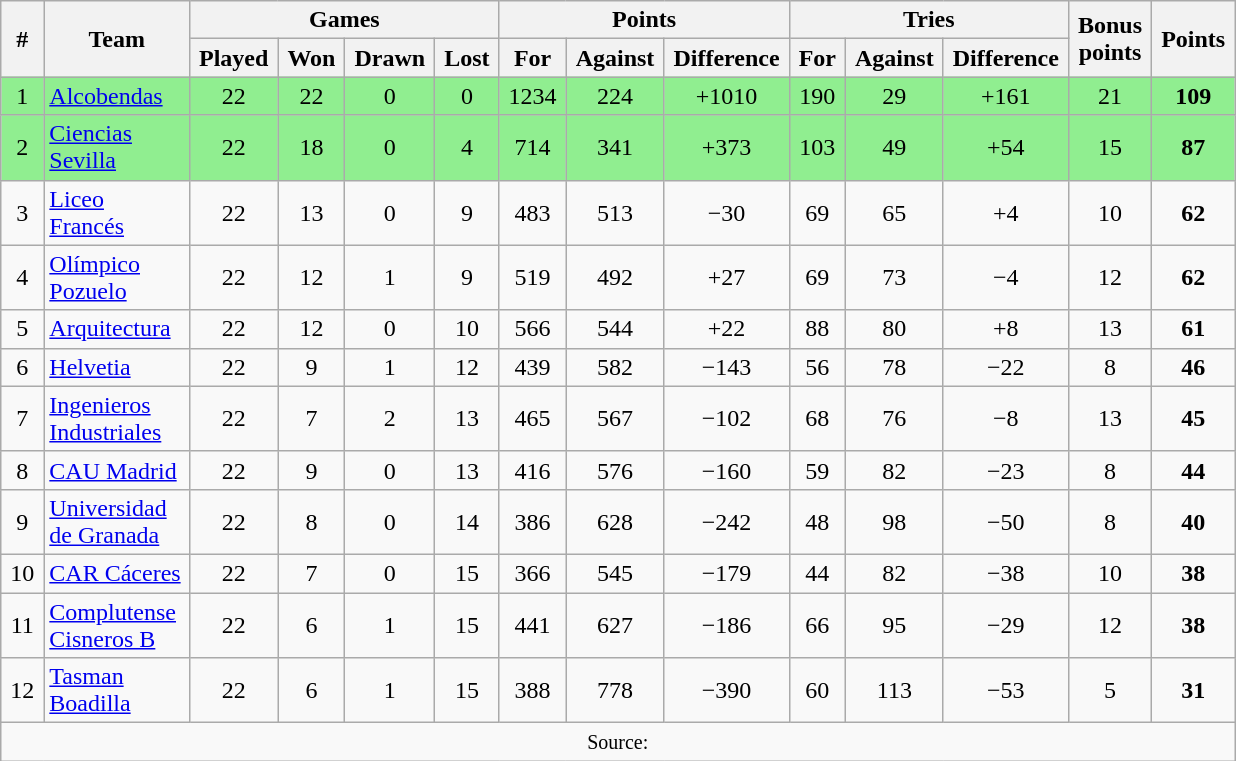<table class="wikitable" style="text-align:center">
<tr>
<th rowspan="2" style="width:0%">#</th>
<th rowspan="2" style="width:0%">Team</th>
<th colspan="4" style="width:0%">Games</th>
<th colspan="3" style="width:0%">Points</th>
<th colspan="3" style="width:0%">Tries</th>
<th rowspan="2" style="width:0%">Bonus<br>points</th>
<th rowspan="2" style="width:0%">Points</th>
</tr>
<tr>
<th style="width:0%">Played</th>
<th style="width:0%">Won</th>
<th style="width:0%">Drawn</th>
<th style="width:0%">Lost</th>
<th style="width:0%">For</th>
<th style="width:0%">Against</th>
<th style="width:0%">Difference</th>
<th style="width:0%">For</th>
<th style="width:0%">Against</th>
<th style="width:0%">Difference</th>
</tr>
<tr bgcolor=#90EE90 align=center>
<td>1</td>
<td align="left"><a href='#'>Alcobendas</a></td>
<td>22</td>
<td>22</td>
<td>0</td>
<td>0</td>
<td>1234</td>
<td>224</td>
<td>+1010</td>
<td>190</td>
<td>29</td>
<td>+161</td>
<td>21</td>
<td><strong>109</strong></td>
</tr>
<tr bgcolor=#90EE90 align=center>
<td>2</td>
<td align="left"><a href='#'>Ciencias Sevilla</a></td>
<td>22</td>
<td>18</td>
<td>0</td>
<td>4</td>
<td>714</td>
<td>341</td>
<td>+373</td>
<td>103</td>
<td>49</td>
<td>+54</td>
<td>15</td>
<td><strong>87</strong></td>
</tr>
<tr>
<td>3</td>
<td align="left"><a href='#'>Liceo Francés</a></td>
<td>22</td>
<td>13</td>
<td>0</td>
<td>9</td>
<td>483</td>
<td>513</td>
<td>−30</td>
<td>69</td>
<td>65</td>
<td>+4</td>
<td>10</td>
<td><strong>62</strong></td>
</tr>
<tr>
<td>4</td>
<td align="left"><a href='#'>Olímpico Pozuelo</a></td>
<td>22</td>
<td>12</td>
<td>1</td>
<td>9</td>
<td>519</td>
<td>492</td>
<td>+27</td>
<td>69</td>
<td>73</td>
<td>−4</td>
<td>12</td>
<td><strong>62</strong></td>
</tr>
<tr>
<td>5</td>
<td align="left"><a href='#'>Arquitectura</a></td>
<td>22</td>
<td>12</td>
<td>0</td>
<td>10</td>
<td>566</td>
<td>544</td>
<td>+22</td>
<td>88</td>
<td>80</td>
<td>+8</td>
<td>13</td>
<td><strong>61</strong></td>
</tr>
<tr>
<td>6</td>
<td align="left"><a href='#'>Helvetia</a></td>
<td>22</td>
<td>9</td>
<td>1</td>
<td>12</td>
<td>439</td>
<td>582</td>
<td>−143</td>
<td>56</td>
<td>78</td>
<td>−22</td>
<td>8</td>
<td><strong>46</strong></td>
</tr>
<tr>
<td>7</td>
<td align="left"><a href='#'>Ingenieros Industriales</a></td>
<td>22</td>
<td>7</td>
<td>2</td>
<td>13</td>
<td>465</td>
<td>567</td>
<td>−102</td>
<td>68</td>
<td>76</td>
<td>−8</td>
<td>13</td>
<td><strong>45</strong></td>
</tr>
<tr>
<td>8</td>
<td align="left"><a href='#'>CAU Madrid</a></td>
<td>22</td>
<td>9</td>
<td>0</td>
<td>13</td>
<td>416</td>
<td>576</td>
<td>−160</td>
<td>59</td>
<td>82</td>
<td>−23</td>
<td>8</td>
<td><strong>44</strong></td>
</tr>
<tr>
<td>9</td>
<td align="left"><a href='#'>Universidad de Granada</a></td>
<td>22</td>
<td>8</td>
<td>0</td>
<td>14</td>
<td>386</td>
<td>628</td>
<td>−242</td>
<td>48</td>
<td>98</td>
<td>−50</td>
<td>8</td>
<td><strong>40</strong></td>
</tr>
<tr>
<td>10</td>
<td align="left"><a href='#'>CAR Cáceres</a></td>
<td>22</td>
<td>7</td>
<td>0</td>
<td>15</td>
<td>366</td>
<td>545</td>
<td>−179</td>
<td>44</td>
<td>82</td>
<td>−38</td>
<td>10</td>
<td><strong>38</strong></td>
</tr>
<tr>
<td>11</td>
<td align="left"><a href='#'>Complutense Cisneros B</a></td>
<td>22</td>
<td>6</td>
<td>1</td>
<td>15</td>
<td>441</td>
<td>627</td>
<td>−186</td>
<td>66</td>
<td>95</td>
<td>−29</td>
<td>12</td>
<td><strong>38</strong></td>
</tr>
<tr>
<td>12</td>
<td align="left"><a href='#'>Tasman Boadilla</a></td>
<td>22</td>
<td>6</td>
<td>1</td>
<td>15</td>
<td>388</td>
<td>778</td>
<td>−390</td>
<td>60</td>
<td>113</td>
<td>−53</td>
<td>5</td>
<td><strong>31</strong></td>
</tr>
<tr>
<td colspan="14"><small>Source:  </small></td>
</tr>
</table>
